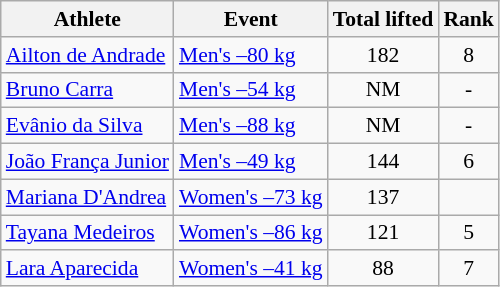<table class="wikitable" style="font-size:90%">
<tr>
<th>Athlete</th>
<th>Event</th>
<th>Total lifted</th>
<th>Rank</th>
</tr>
<tr>
<td><a href='#'>Ailton de Andrade</a></td>
<td><a href='#'>Men's –80 kg</a></td>
<td align="center">182</td>
<td align="center">8</td>
</tr>
<tr>
<td><a href='#'>Bruno Carra</a></td>
<td><a href='#'>Men's –54 kg</a></td>
<td align="center">NM</td>
<td align="center">-</td>
</tr>
<tr>
<td><a href='#'>Evânio da Silva</a></td>
<td><a href='#'>Men's –88 kg</a></td>
<td align="center">NM</td>
<td align="center">-</td>
</tr>
<tr>
<td><a href='#'>João França Junior</a></td>
<td><a href='#'>Men's –49 kg</a></td>
<td align="center">144</td>
<td align="center">6</td>
</tr>
<tr>
<td><a href='#'>Mariana D'Andrea</a></td>
<td><a href='#'>Women's –73 kg</a></td>
<td align="center">137</td>
<td align="center"></td>
</tr>
<tr>
<td><a href='#'>Tayana Medeiros</a></td>
<td><a href='#'>Women's –86 kg</a></td>
<td align="center">121</td>
<td align="center">5</td>
</tr>
<tr>
<td><a href='#'>Lara Aparecida</a></td>
<td><a href='#'>Women's –41 kg</a></td>
<td align="center">88</td>
<td align="center">7</td>
</tr>
</table>
